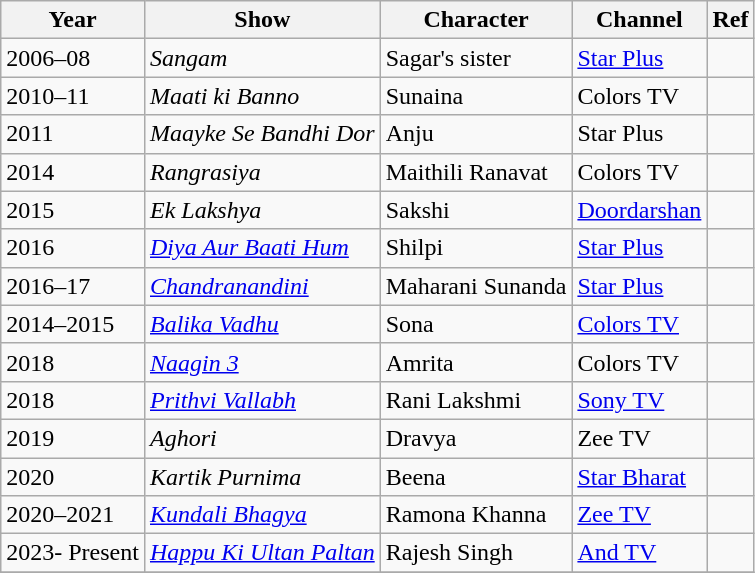<table class="wikitable sortable">
<tr>
<th>Year</th>
<th>Show</th>
<th>Character</th>
<th>Channel</th>
<th>Ref</th>
</tr>
<tr>
<td>2006–08</td>
<td><em>Sangam</em></td>
<td>Sagar's sister</td>
<td><a href='#'>Star Plus</a></td>
<td></td>
</tr>
<tr>
<td>2010–11</td>
<td><em>Maati ki Banno</em></td>
<td>Sunaina</td>
<td>Colors TV</td>
<td></td>
</tr>
<tr>
<td>2011</td>
<td><em>Maayke Se Bandhi Dor</em></td>
<td>Anju</td>
<td>Star Plus</td>
<td></td>
</tr>
<tr>
<td>2014</td>
<td><em>Rangrasiya</em></td>
<td>Maithili Ranavat</td>
<td>Colors TV</td>
<td></td>
</tr>
<tr>
<td>2015</td>
<td><em>Ek Lakshya</em></td>
<td>Sakshi</td>
<td><a href='#'>Doordarshan</a></td>
<td></td>
</tr>
<tr>
<td>2016</td>
<td><em><a href='#'>Diya Aur Baati Hum</a></em></td>
<td>Shilpi</td>
<td><a href='#'>Star Plus</a></td>
<td></td>
</tr>
<tr>
<td>2016–17</td>
<td><em><a href='#'>Chandranandini</a></em></td>
<td>Maharani Sunanda</td>
<td><a href='#'>Star Plus</a></td>
<td></td>
</tr>
<tr>
<td>2014–2015</td>
<td><em><a href='#'>Balika Vadhu</a></em></td>
<td>Sona</td>
<td><a href='#'>Colors TV</a></td>
<td></td>
</tr>
<tr>
<td>2018</td>
<td><em><a href='#'>Naagin 3</a></em></td>
<td>Amrita</td>
<td>Colors TV</td>
<td></td>
</tr>
<tr>
<td>2018</td>
<td><em><a href='#'>Prithvi Vallabh</a></em></td>
<td>Rani Lakshmi</td>
<td><a href='#'>Sony TV</a></td>
<td></td>
</tr>
<tr>
<td>2019</td>
<td><em>Aghori</em></td>
<td>Dravya</td>
<td>Zee TV</td>
<td></td>
</tr>
<tr>
<td>2020</td>
<td><em>Kartik Purnima</em></td>
<td>Beena</td>
<td><a href='#'>Star Bharat</a></td>
<td></td>
</tr>
<tr>
<td>2020–2021</td>
<td><em><a href='#'>Kundali Bhagya</a></em></td>
<td>Ramona Khanna</td>
<td><a href='#'>Zee TV</a></td>
<td></td>
</tr>
<tr>
<td>2023- Present</td>
<td><em><a href='#'>Happu Ki Ultan Paltan</a></em></td>
<td>Rajesh Singh</td>
<td><a href='#'>And TV</a></td>
<td></td>
</tr>
<tr>
</tr>
</table>
